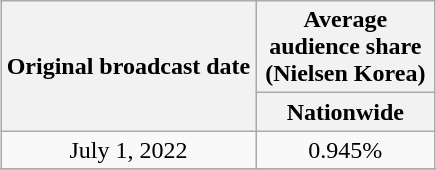<table class="wikitable" style="margin-left:auto; margin-right:auto; width:auto;text-align:center">
<tr>
<th scope="col" rowspan="2">Original broadcast date</th>
<th scope="col" colspan="2">Average audience share (Nielsen Korea)</th>
</tr>
<tr>
<th scope="col" style="width:7em">Nationwide</th>
</tr>
<tr>
<td>July 1, 2022</td>
<td>0.945%</td>
</tr>
<tr>
</tr>
</table>
